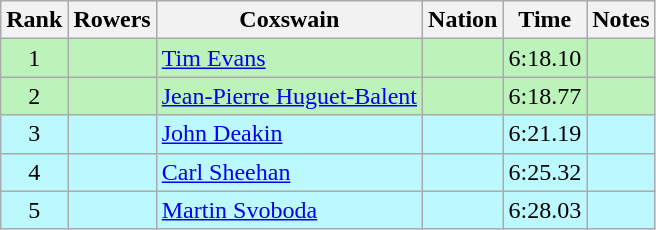<table class="wikitable sortable" style="text-align:center">
<tr>
<th>Rank</th>
<th>Rowers</th>
<th>Coxswain</th>
<th>Nation</th>
<th>Time</th>
<th>Notes</th>
</tr>
<tr bgcolor=bbf3bb>
<td>1</td>
<td align=left data-sort-value="Neil, James"></td>
<td align=left data-sort-value="Evans, Tim"><a href='#'>Tim Evans</a></td>
<td align=left></td>
<td>6:18.10</td>
<td></td>
</tr>
<tr bgcolor=bbf3bb>
<td>2</td>
<td align=left data-sort-value="Schulte, Yannick"></td>
<td align=left data-sort-value="Huguet-Balent, Jean-Pierre"><a href='#'>Jean-Pierre Huguet-Balent</a></td>
<td align=left></td>
<td>6:18.77</td>
<td></td>
</tr>
<tr bgcolor=bbf9ff>
<td>3</td>
<td align=left data-sort-value="Mulkerrins, Peter"></td>
<td align=left data-sort-value="Deakin, John"><a href='#'>John Deakin</a></td>
<td align=left></td>
<td>6:21.19</td>
<td></td>
</tr>
<tr bgcolor=bbf9ff>
<td>4</td>
<td align=left data-sort-value="Coventry, Bill"></td>
<td align=left data-sort-value="Sheehan, Carl"><a href='#'>Carl Sheehan</a></td>
<td align=left></td>
<td>6:25.32</td>
<td></td>
</tr>
<tr bgcolor=bbf9ff>
<td>5</td>
<td align=left data-sort-value="Žerava, Ivo"></td>
<td align=left data-sort-value="Svoboda, Martin"><a href='#'>Martin Svoboda</a></td>
<td align=left></td>
<td>6:28.03</td>
<td></td>
</tr>
</table>
